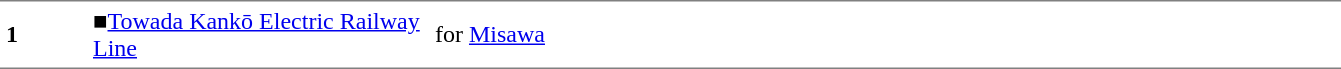<table table border=0 cellspacing=0 cellpadding=4>
<tr>
<td style="border-top:solid 1px gray; border-bottom:solid 1px gray;" width=50px><strong>1</strong></td>
<td style="border-top:solid 1px gray; border-bottom:solid 1px gray;" width=220px><span>■</span><a href='#'>Towada Kankō Electric Railway Line</a></td>
<td style="border-top:solid 1px gray; border-bottom:solid 1px gray;" width=600px>for <a href='#'>Misawa</a></td>
</tr>
</table>
